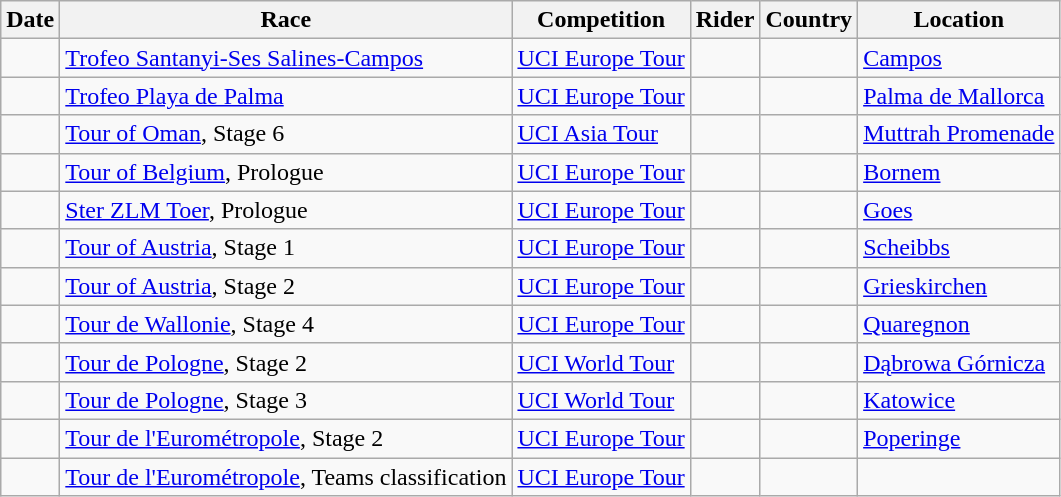<table class="wikitable sortable">
<tr>
<th>Date</th>
<th>Race</th>
<th>Competition</th>
<th>Rider</th>
<th>Country</th>
<th>Location</th>
</tr>
<tr>
<td></td>
<td><a href='#'>Trofeo Santanyi-Ses Salines-Campos</a></td>
<td><a href='#'>UCI Europe Tour</a></td>
<td></td>
<td></td>
<td><a href='#'>Campos</a></td>
</tr>
<tr>
<td></td>
<td><a href='#'>Trofeo Playa de Palma</a></td>
<td><a href='#'>UCI Europe Tour</a></td>
<td></td>
<td></td>
<td><a href='#'>Palma de Mallorca</a></td>
</tr>
<tr>
<td></td>
<td><a href='#'>Tour of Oman</a>, Stage 6</td>
<td><a href='#'>UCI Asia Tour</a></td>
<td></td>
<td></td>
<td><a href='#'>Muttrah Promenade</a></td>
</tr>
<tr>
<td></td>
<td><a href='#'>Tour of Belgium</a>, Prologue</td>
<td><a href='#'>UCI Europe Tour</a></td>
<td></td>
<td></td>
<td><a href='#'>Bornem</a></td>
</tr>
<tr>
<td></td>
<td><a href='#'>Ster ZLM Toer</a>, Prologue</td>
<td><a href='#'>UCI Europe Tour</a></td>
<td></td>
<td></td>
<td><a href='#'>Goes</a></td>
</tr>
<tr>
<td></td>
<td><a href='#'>Tour of Austria</a>, Stage 1</td>
<td><a href='#'>UCI Europe Tour</a></td>
<td></td>
<td></td>
<td><a href='#'>Scheibbs</a></td>
</tr>
<tr>
<td></td>
<td><a href='#'>Tour of Austria</a>, Stage 2</td>
<td><a href='#'>UCI Europe Tour</a></td>
<td></td>
<td></td>
<td><a href='#'>Grieskirchen</a></td>
</tr>
<tr>
<td></td>
<td><a href='#'>Tour de Wallonie</a>, Stage 4</td>
<td><a href='#'>UCI Europe Tour</a></td>
<td></td>
<td></td>
<td><a href='#'>Quaregnon</a></td>
</tr>
<tr>
<td></td>
<td><a href='#'>Tour de Pologne</a>, Stage 2</td>
<td><a href='#'>UCI World Tour</a></td>
<td></td>
<td></td>
<td><a href='#'>Dąbrowa Górnicza</a></td>
</tr>
<tr>
<td></td>
<td><a href='#'>Tour de Pologne</a>, Stage 3</td>
<td><a href='#'>UCI World Tour</a></td>
<td></td>
<td></td>
<td><a href='#'>Katowice</a></td>
</tr>
<tr>
<td></td>
<td><a href='#'>Tour de l'Eurométropole</a>, Stage 2</td>
<td><a href='#'>UCI Europe Tour</a></td>
<td></td>
<td></td>
<td><a href='#'>Poperinge</a></td>
</tr>
<tr>
<td></td>
<td><a href='#'>Tour de l'Eurométropole</a>, Teams classification</td>
<td><a href='#'>UCI Europe Tour</a></td>
<td align="center"></td>
<td></td>
<td></td>
</tr>
</table>
